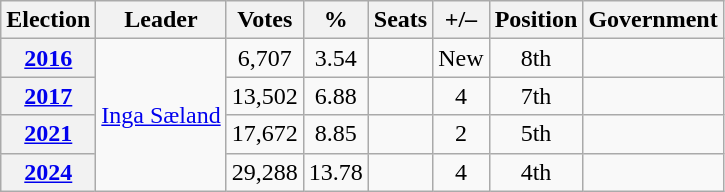<table class="wikitable" style="text-align: center;">
<tr>
<th>Election</th>
<th>Leader</th>
<th>Votes</th>
<th>%</th>
<th>Seats</th>
<th>+/–</th>
<th>Position</th>
<th>Government</th>
</tr>
<tr>
<th><a href='#'>2016</a></th>
<td rowspan=4><a href='#'>Inga Sæland</a></td>
<td>6,707</td>
<td>3.54</td>
<td></td>
<td>New</td>
<td> 8th</td>
<td></td>
</tr>
<tr>
<th><a href='#'>2017</a></th>
<td>13,502</td>
<td>6.88</td>
<td></td>
<td> 4</td>
<td> 7th</td>
<td></td>
</tr>
<tr>
<th><a href='#'>2021</a></th>
<td>17,672</td>
<td>8.85</td>
<td></td>
<td> 2</td>
<td> 5th</td>
<td></td>
</tr>
<tr>
<th><a href='#'>2024</a></th>
<td>29,288</td>
<td>13.78</td>
<td></td>
<td> 4</td>
<td> 4th</td>
<td></td>
</tr>
</table>
